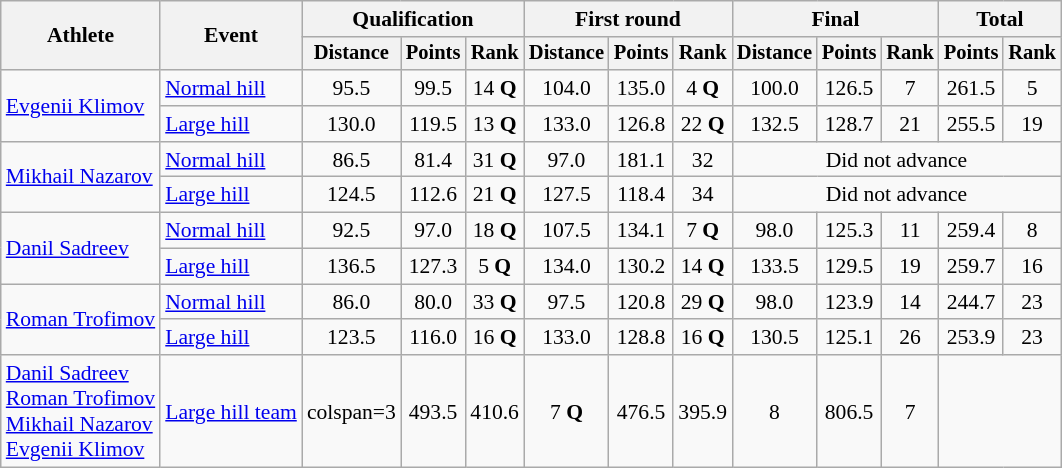<table class=wikitable style="text-align:center; font-size:90%">
<tr>
<th rowspan=2>Athlete</th>
<th rowspan=2>Event</th>
<th colspan=3>Qualification</th>
<th colspan=3>First round</th>
<th colspan=3>Final</th>
<th colspan=2>Total</th>
</tr>
<tr style="font-size:95%">
<th>Distance</th>
<th>Points</th>
<th>Rank</th>
<th>Distance</th>
<th>Points</th>
<th>Rank</th>
<th>Distance</th>
<th>Points</th>
<th>Rank</th>
<th>Points</th>
<th>Rank</th>
</tr>
<tr>
<td rowspan=2 align=left><a href='#'>Evgenii Klimov</a></td>
<td align=left><a href='#'>Normal hill</a></td>
<td>95.5</td>
<td>99.5</td>
<td>14 <strong>Q</strong></td>
<td>104.0</td>
<td>135.0</td>
<td>4 <strong>Q</strong></td>
<td>100.0</td>
<td>126.5</td>
<td>7</td>
<td>261.5</td>
<td>5</td>
</tr>
<tr>
<td align=left><a href='#'>Large hill</a></td>
<td>130.0</td>
<td>119.5</td>
<td>13 <strong>Q</strong></td>
<td>133.0</td>
<td>126.8</td>
<td>22 <strong>Q</strong></td>
<td>132.5</td>
<td>128.7</td>
<td>21</td>
<td>255.5</td>
<td>19</td>
</tr>
<tr>
<td rowspan=2 align=left><a href='#'>Mikhail Nazarov</a></td>
<td align=left><a href='#'>Normal hill</a></td>
<td>86.5</td>
<td>81.4</td>
<td>31 <strong>Q</strong></td>
<td>97.0</td>
<td>181.1</td>
<td>32</td>
<td colspan=5>Did not advance</td>
</tr>
<tr>
<td align=left><a href='#'>Large hill</a></td>
<td>124.5</td>
<td>112.6</td>
<td>21 <strong>Q</strong></td>
<td>127.5</td>
<td>118.4</td>
<td>34</td>
<td colspan=5>Did not advance</td>
</tr>
<tr>
<td rowspan=2 align=left><a href='#'>Danil Sadreev</a></td>
<td align=left><a href='#'>Normal hill</a></td>
<td>92.5</td>
<td>97.0</td>
<td>18 <strong>Q</strong></td>
<td>107.5</td>
<td>134.1</td>
<td>7 <strong>Q</strong></td>
<td>98.0</td>
<td>125.3</td>
<td>11</td>
<td>259.4</td>
<td>8</td>
</tr>
<tr>
<td align=left><a href='#'>Large hill</a></td>
<td>136.5</td>
<td>127.3</td>
<td>5 <strong>Q</strong></td>
<td>134.0</td>
<td>130.2</td>
<td>14 <strong>Q</strong></td>
<td>133.5</td>
<td>129.5</td>
<td>19</td>
<td>259.7</td>
<td>16</td>
</tr>
<tr>
<td rowspan=2 align=left><a href='#'>Roman Trofimov</a></td>
<td align=left><a href='#'>Normal hill</a></td>
<td>86.0</td>
<td>80.0</td>
<td>33 <strong>Q</strong></td>
<td>97.5</td>
<td>120.8</td>
<td>29 <strong>Q</strong></td>
<td>98.0</td>
<td>123.9</td>
<td>14</td>
<td>244.7</td>
<td>23</td>
</tr>
<tr>
<td align=left><a href='#'>Large hill</a></td>
<td>123.5</td>
<td>116.0</td>
<td>16 <strong>Q</strong></td>
<td>133.0</td>
<td>128.8</td>
<td>16 <strong>Q</strong></td>
<td>130.5</td>
<td>125.1</td>
<td>26</td>
<td>253.9</td>
<td>23</td>
</tr>
<tr>
<td align=left><a href='#'>Danil Sadreev</a><br><a href='#'>Roman Trofimov</a><br><a href='#'>Mikhail Nazarov</a><br><a href='#'>Evgenii Klimov</a></td>
<td align=left><a href='#'>Large hill team</a></td>
<td>colspan=3 </td>
<td>493.5</td>
<td>410.6</td>
<td>7 <strong>Q</strong></td>
<td>476.5</td>
<td>395.9</td>
<td>8</td>
<td>806.5</td>
<td>7</td>
</tr>
</table>
